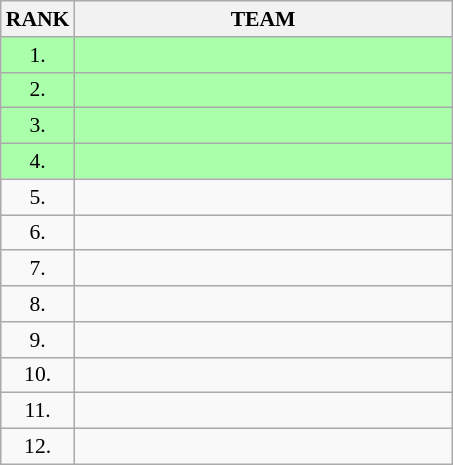<table class="wikitable" style="border-collapse: collapse; font-size: 90%;">
<tr>
<th>RANK</th>
<th align="left" style="width: 17em">TEAM</th>
</tr>
<tr bgcolor=#AAFFAA>
<td align="center">1.</td>
<td></td>
</tr>
<tr bgcolor=#AAFFAA>
<td align="center">2.</td>
<td></td>
</tr>
<tr bgcolor=#AAFFAA>
<td align="center">3.</td>
<td></td>
</tr>
<tr bgcolor=#AAFFAA>
<td align="center">4.</td>
<td></td>
</tr>
<tr>
<td align="center">5.</td>
<td></td>
</tr>
<tr>
<td align="center">6.</td>
<td></td>
</tr>
<tr>
<td align="center">7.</td>
<td></td>
</tr>
<tr>
<td align="center">8.</td>
<td></td>
</tr>
<tr>
<td align="center">9.</td>
<td></td>
</tr>
<tr>
<td align="center">10.</td>
<td></td>
</tr>
<tr>
<td align="center">11.</td>
<td></td>
</tr>
<tr>
<td align="center">12.</td>
<td></td>
</tr>
</table>
